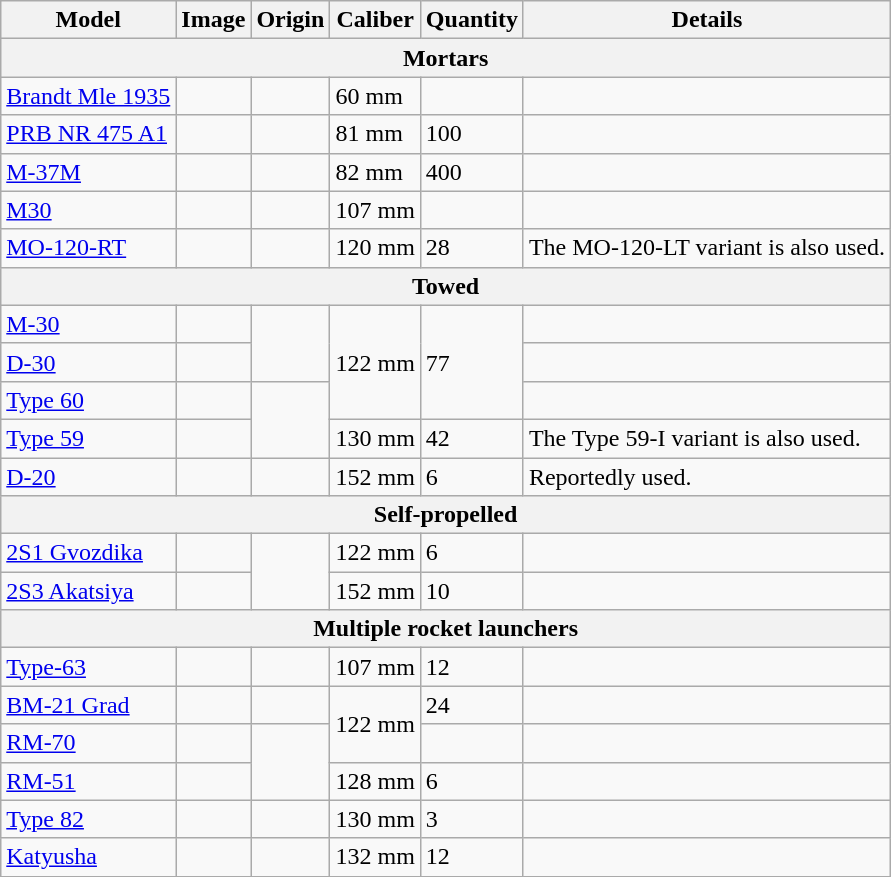<table class="wikitable">
<tr>
<th>Model</th>
<th>Image</th>
<th>Origin</th>
<th>Caliber</th>
<th>Quantity</th>
<th>Details</th>
</tr>
<tr>
<th colspan="6">Mortars</th>
</tr>
<tr>
<td><a href='#'>Brandt Mle 1935</a></td>
<td></td>
<td></td>
<td>60 mm</td>
<td></td>
<td></td>
</tr>
<tr>
<td><a href='#'>PRB NR 475 A1</a></td>
<td></td>
<td></td>
<td>81 mm</td>
<td>100</td>
<td></td>
</tr>
<tr>
<td><a href='#'>M-37M</a></td>
<td></td>
<td></td>
<td>82 mm</td>
<td>400</td>
<td></td>
</tr>
<tr>
<td><a href='#'>M30</a></td>
<td></td>
<td></td>
<td>107 mm</td>
<td></td>
<td></td>
</tr>
<tr>
<td><a href='#'>MO-120-RT</a></td>
<td></td>
<td></td>
<td>120 mm</td>
<td>28</td>
<td>The MO-120-LT variant is also used.</td>
</tr>
<tr>
<th colspan="6">Towed</th>
</tr>
<tr>
<td><a href='#'>M-30</a></td>
<td></td>
<td rowspan="2"></td>
<td rowspan="3">122 mm</td>
<td rowspan="3">77</td>
<td></td>
</tr>
<tr>
<td><a href='#'>D-30</a></td>
<td></td>
<td></td>
</tr>
<tr>
<td><a href='#'>Type 60</a></td>
<td></td>
<td rowspan="2"></td>
<td></td>
</tr>
<tr>
<td><a href='#'>Type 59</a></td>
<td></td>
<td>130 mm</td>
<td>42</td>
<td>The Type 59-I variant is also used.</td>
</tr>
<tr>
<td><a href='#'>D-20</a></td>
<td></td>
<td></td>
<td>152 mm</td>
<td>6</td>
<td>Reportedly used.</td>
</tr>
<tr>
<th colspan="6">Self-propelled</th>
</tr>
<tr>
<td><a href='#'>2S1 Gvozdika</a></td>
<td></td>
<td rowspan="2"></td>
<td>122 mm</td>
<td>6</td>
<td></td>
</tr>
<tr>
<td><a href='#'>2S3 Akatsiya</a></td>
<td></td>
<td>152 mm</td>
<td>10</td>
<td></td>
</tr>
<tr>
<th colspan="6">Multiple rocket launchers</th>
</tr>
<tr>
<td><a href='#'>Type-63</a></td>
<td></td>
<td></td>
<td>107 mm</td>
<td>12</td>
<td></td>
</tr>
<tr>
<td><a href='#'>BM-21 Grad</a></td>
<td></td>
<td></td>
<td rowspan="2">122 mm</td>
<td>24</td>
<td></td>
</tr>
<tr>
<td><a href='#'>RM-70</a></td>
<td></td>
<td rowspan="2"></td>
<td></td>
<td></td>
</tr>
<tr>
<td><a href='#'>RM-51</a></td>
<td></td>
<td>128 mm</td>
<td>6</td>
<td></td>
</tr>
<tr>
<td><a href='#'>Type 82</a></td>
<td></td>
<td></td>
<td>130 mm</td>
<td>3</td>
<td></td>
</tr>
<tr>
<td><a href='#'>Katyusha</a></td>
<td></td>
<td></td>
<td>132 mm</td>
<td>12</td>
<td></td>
</tr>
<tr>
</tr>
</table>
